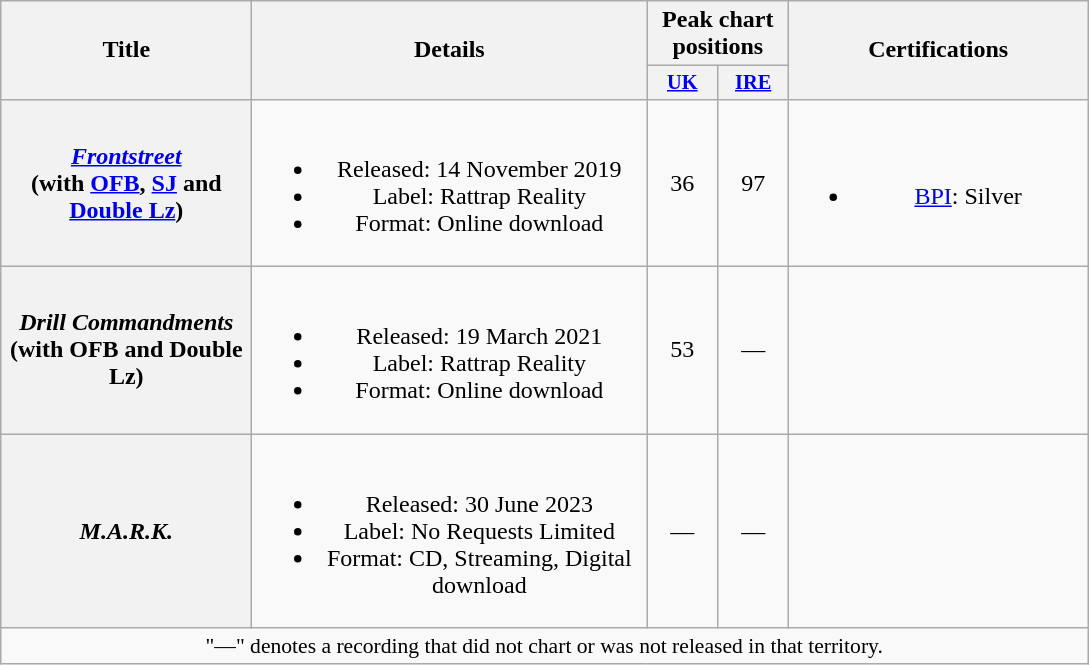<table class="wikitable plainrowheaders" style="text-align:center">
<tr>
<th scope="col" rowspan="2" style="width:10em">Title</th>
<th scope="col" rowspan="2" style="width:16em">Details</th>
<th scope="col" colspan="2">Peak chart positions</th>
<th scope="col" rowspan="2" style="width:12em">Certifications</th>
</tr>
<tr>
<th scope="col" style="width:3em;font-size:85%;"><a href='#'>UK</a><br></th>
<th scope="col" style="width:3em;font-size:85%;"><a href='#'>IRE</a><br></th>
</tr>
<tr>
<th scope="row"><a href='#'><em>Frontstreet</em></a><br><span>(with <a href='#'>OFB</a>, <a href='#'>SJ</a> and <a href='#'>Double Lz</a>)</span></th>
<td><br><ul><li>Released: 14 November 2019</li><li>Label: Rattrap Reality</li><li>Format: Online download</li></ul></td>
<td>36</td>
<td>97</td>
<td><br><ul><li><a href='#'>BPI</a>: Silver</li></ul></td>
</tr>
<tr>
<th scope="row"><em>Drill Commandments</em><br><span>(with OFB and Double Lz)</span></th>
<td><br><ul><li>Released: 19 March 2021</li><li>Label: Rattrap Reality</li><li>Format: Online download</li></ul></td>
<td>53</td>
<td>—</td>
<td></td>
</tr>
<tr>
<th scope="row"><em>M.A.R.K.</em><br></th>
<td><br><ul><li>Released: 30 June 2023</li><li>Label: No Requests Limited</li><li>Format: CD, Streaming, Digital download</li></ul></td>
<td>—</td>
<td>—</td>
<td></td>
</tr>
<tr>
<td colspan="6" style="font-size:90%">"—" denotes a recording that did not chart or was not released in that territory.</td>
</tr>
</table>
